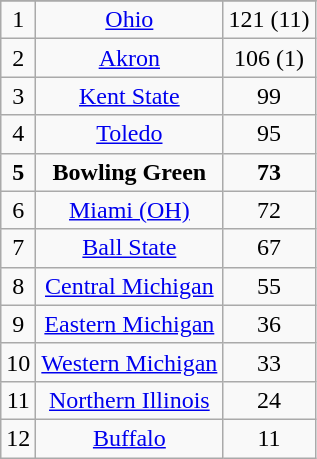<table class="wikitable" border="1">
<tr align=center>
</tr>
<tr align="center">
<td>1</td>
<td><a href='#'>Ohio</a></td>
<td>121 (11)</td>
</tr>
<tr align="center">
<td>2</td>
<td><a href='#'>Akron</a></td>
<td>106 (1)</td>
</tr>
<tr align="center">
<td>3</td>
<td><a href='#'>Kent State</a></td>
<td>99</td>
</tr>
<tr align="center">
<td>4</td>
<td><a href='#'>Toledo</a></td>
<td>95</td>
</tr>
<tr align="center">
<td><strong>5</strong></td>
<td><strong>Bowling Green</strong></td>
<td><strong>73</strong></td>
</tr>
<tr align="center">
<td>6</td>
<td><a href='#'>Miami (OH)</a></td>
<td>72</td>
</tr>
<tr align="center">
<td>7</td>
<td><a href='#'>Ball State</a></td>
<td>67</td>
</tr>
<tr align="center">
<td>8</td>
<td><a href='#'>Central Michigan</a></td>
<td>55</td>
</tr>
<tr align="center">
<td>9</td>
<td><a href='#'>Eastern Michigan</a></td>
<td>36</td>
</tr>
<tr align="center">
<td>10</td>
<td><a href='#'>Western Michigan</a></td>
<td>33</td>
</tr>
<tr align="center">
<td>11</td>
<td><a href='#'>Northern Illinois</a></td>
<td>24</td>
</tr>
<tr align="center">
<td>12</td>
<td><a href='#'>Buffalo</a></td>
<td>11</td>
</tr>
</table>
